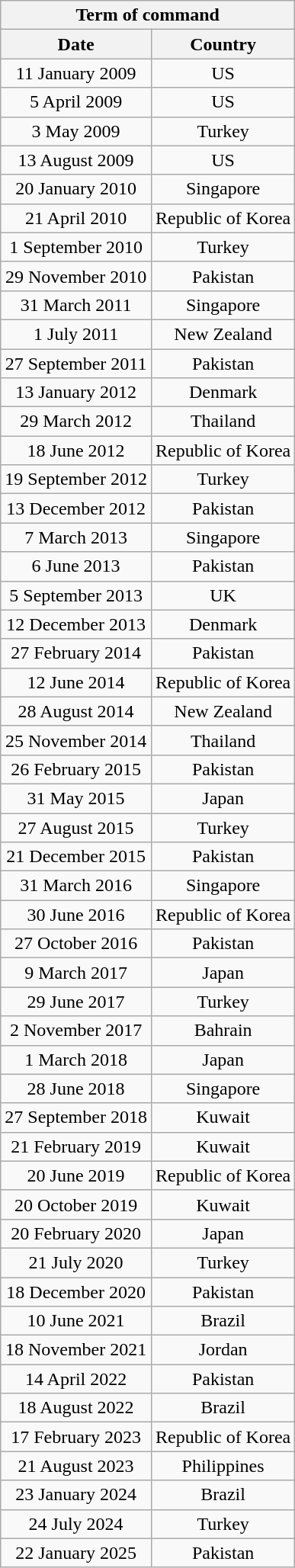<table class="wikitable" style="text-align:center">
<tr>
<th colspan="2">Term of command</th>
</tr>
<tr>
<th>Date</th>
<th>Country</th>
</tr>
<tr>
<td>11 January 2009</td>
<td>US</td>
</tr>
<tr>
<td>5 April 2009</td>
<td>US</td>
</tr>
<tr>
<td>3 May 2009</td>
<td>Turkey</td>
</tr>
<tr>
<td>13 August 2009</td>
<td>US</td>
</tr>
<tr>
<td>20 January 2010</td>
<td>Singapore</td>
</tr>
<tr>
<td>21 April 2010</td>
<td>Republic of Korea</td>
</tr>
<tr>
<td>1 September 2010</td>
<td>Turkey</td>
</tr>
<tr>
<td>29 November 2010</td>
<td>Pakistan</td>
</tr>
<tr>
<td>31 March 2011</td>
<td>Singapore</td>
</tr>
<tr>
<td>1 July 2011</td>
<td>New Zealand</td>
</tr>
<tr>
<td>27 September 2011</td>
<td>Pakistan</td>
</tr>
<tr>
<td>13 January 2012</td>
<td>Denmark</td>
</tr>
<tr>
<td>29 March 2012</td>
<td>Thailand</td>
</tr>
<tr>
<td>18 June 2012</td>
<td>Republic of Korea</td>
</tr>
<tr>
<td>19 September 2012</td>
<td>Turkey</td>
</tr>
<tr>
<td>13 December 2012</td>
<td>Pakistan</td>
</tr>
<tr>
<td>7 March 2013</td>
<td>Singapore</td>
</tr>
<tr>
<td>6 June 2013</td>
<td>Pakistan</td>
</tr>
<tr>
<td>5 September 2013</td>
<td>UK</td>
</tr>
<tr>
<td>12 December 2013</td>
<td>Denmark</td>
</tr>
<tr>
<td>27 February 2014</td>
<td>Pakistan</td>
</tr>
<tr>
<td>12 June 2014</td>
<td>Republic of Korea</td>
</tr>
<tr>
<td>28 August 2014</td>
<td>New Zealand</td>
</tr>
<tr>
<td>25 November 2014</td>
<td>Thailand</td>
</tr>
<tr>
<td>26 February 2015</td>
<td>Pakistan</td>
</tr>
<tr>
<td>31 May 2015</td>
<td>Japan</td>
</tr>
<tr>
<td>27 August 2015</td>
<td>Turkey</td>
</tr>
<tr>
<td>21 December 2015</td>
<td>Pakistan</td>
</tr>
<tr>
<td>31 March 2016</td>
<td>Singapore</td>
</tr>
<tr>
<td>30 June 2016</td>
<td>Republic of Korea</td>
</tr>
<tr>
<td>27 October 2016</td>
<td>Pakistan</td>
</tr>
<tr>
<td>9 March 2017</td>
<td>Japan</td>
</tr>
<tr>
<td>29 June 2017</td>
<td>Turkey</td>
</tr>
<tr>
<td>2 November 2017</td>
<td>Bahrain</td>
</tr>
<tr>
<td>1 March 2018</td>
<td>Japan</td>
</tr>
<tr>
<td>28 June 2018</td>
<td>Singapore</td>
</tr>
<tr>
<td>27 September 2018</td>
<td>Kuwait</td>
</tr>
<tr>
<td>21 February 2019</td>
<td>Kuwait</td>
</tr>
<tr>
<td>20 June 2019</td>
<td>Republic of Korea</td>
</tr>
<tr>
<td>20 October 2019</td>
<td>Kuwait</td>
</tr>
<tr>
<td>20 February 2020</td>
<td>Japan</td>
</tr>
<tr>
<td>21 July 2020</td>
<td>Turkey</td>
</tr>
<tr>
<td>18 December 2020</td>
<td>Pakistan</td>
</tr>
<tr>
<td>10 June 2021</td>
<td>Brazil</td>
</tr>
<tr>
<td>18 November 2021</td>
<td>Jordan</td>
</tr>
<tr>
<td>14 April 2022</td>
<td>Pakistan</td>
</tr>
<tr>
<td>18 August 2022</td>
<td>Brazil</td>
</tr>
<tr>
<td>17 February 2023</td>
<td>Republic of Korea</td>
</tr>
<tr>
<td>21 August 2023</td>
<td>Philippines</td>
</tr>
<tr>
<td>23 January 2024</td>
<td>Brazil</td>
</tr>
<tr>
<td>24 July 2024</td>
<td>Turkey</td>
</tr>
<tr>
<td>22 January 2025</td>
<td>Pakistan</td>
</tr>
</table>
